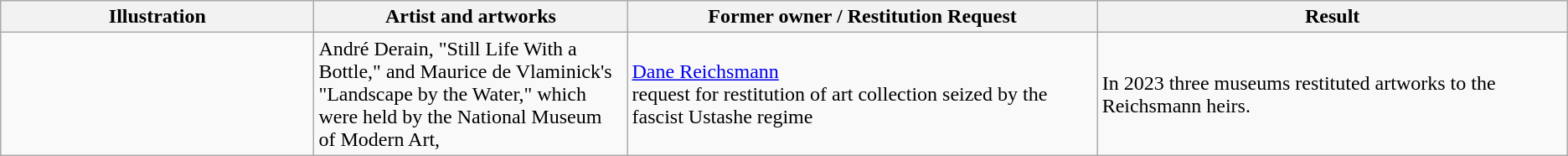<table class="wikitable alternance centre">
<tr>
<th class="unsortable" width="20">Illustration</th>
<th width="20%">Artist and artworks</th>
<th width="30%">Former owner / Restitution Request</th>
<th width="30%">Result</th>
</tr>
<tr>
<td></td>
<td>André Derain, "Still Life With a Bottle," and Maurice de Vlaminick's "Landscape by the Water," which were held by the National Museum of Modern Art,</td>
<td><a href='#'>Dane Reichsmann</a><br>request for restitution of art collection seized by the fascist Ustashe regime</td>
<td>In 2023 three museums restituted artworks to the Reichsmann heirs.</td>
</tr>
</table>
